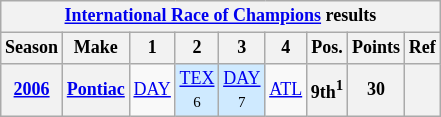<table class="wikitable collapsible collapsed" style="text-align:center; font-size:75%">
<tr>
<th colspan=9><a href='#'>International Race of Champions</a> results</th>
</tr>
<tr>
<th>Season</th>
<th>Make</th>
<th>1</th>
<th>2</th>
<th>3</th>
<th>4</th>
<th>Pos.</th>
<th>Points</th>
<th>Ref</th>
</tr>
<tr>
<th><a href='#'>2006</a></th>
<th><a href='#'>Pontiac</a></th>
<td><a href='#'>DAY</a></td>
<td style="background:#CFEAFF;"><a href='#'>TEX</a><br><small>6</small></td>
<td style="background:#CFEAFF;"><a href='#'>DAY</a><br><small>7</small></td>
<td><a href='#'>ATL</a></td>
<th>9th<sup>1</sup></th>
<th>30</th>
<th></th>
</tr>
</table>
